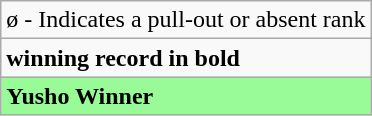<table class="wikitable">
<tr>
<td>ø - Indicates a pull-out or absent rank</td>
</tr>
<tr>
<td><strong>winning record in bold</strong></td>
</tr>
<tr>
<td style="background: PaleGreen;"><strong>Yusho Winner</strong></td>
</tr>
</table>
